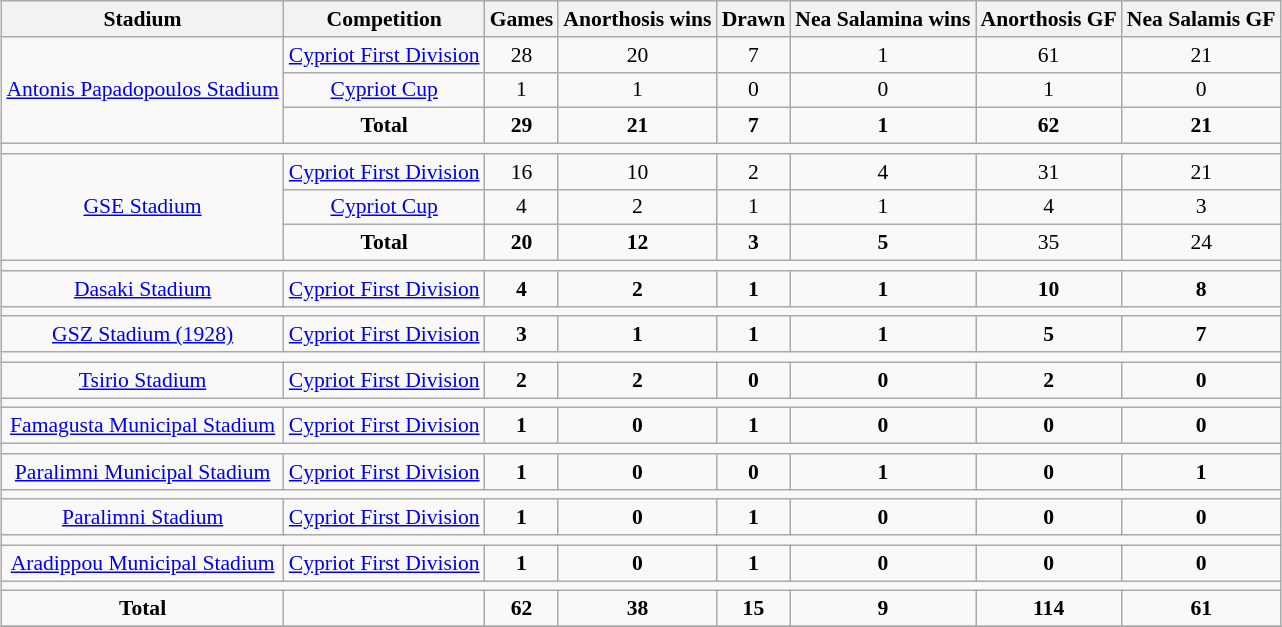<table class="wikitable" style="margin:1em auto; text-align:center; font-size:90%">
<tr>
<th>Stadium</th>
<th>Competition</th>
<th>Games</th>
<th>Anorthosis wins</th>
<th>Drawn</th>
<th>Nea Salamina wins</th>
<th>Anorthosis GF</th>
<th>Nea Salamis GF</th>
</tr>
<tr>
<td rowspan=3><a href='#'>Antonis Papadopoulos Stadium</a></td>
<td><a href='#'>Cypriot First Division</a></td>
<td>28</td>
<td>20</td>
<td>7</td>
<td>1</td>
<td>61</td>
<td>21</td>
</tr>
<tr>
<td><a href='#'>Cypriot Cup</a></td>
<td>1</td>
<td>1</td>
<td>0</td>
<td>0</td>
<td>1</td>
<td>0</td>
</tr>
<tr>
<td><strong>Total</strong></td>
<td><strong>29</strong></td>
<td><strong>21</strong></td>
<td><strong>7</strong></td>
<td><strong>1</strong></td>
<td><strong>62</strong></td>
<td><strong>21</strong></td>
</tr>
<tr>
<td colspan="8"></td>
</tr>
<tr>
<td rowspan=3><a href='#'>GSE Stadium</a></td>
<td><a href='#'>Cypriot First Division</a></td>
<td>16</td>
<td>10</td>
<td>2</td>
<td>4</td>
<td>31</td>
<td>21</td>
</tr>
<tr>
<td><a href='#'>Cypriot Cup</a></td>
<td>4</td>
<td>2</td>
<td>1</td>
<td>1</td>
<td>4</td>
<td>3</td>
</tr>
<tr>
<td><strong>Total</strong></td>
<td><strong>20</strong></td>
<td><strong>12</strong></td>
<td><strong>3</strong></td>
<td><strong>5</strong></td>
<td>35</td>
<td>24</td>
</tr>
<tr>
<td colspan="8"></td>
</tr>
<tr>
<td rowspan=1><a href='#'>Dasaki Stadium</a></td>
<td><a href='#'>Cypriot First Division</a></td>
<td><strong>4</strong></td>
<td><strong>2</strong></td>
<td><strong>1</strong></td>
<td><strong>1</strong></td>
<td><strong>10</strong></td>
<td><strong>8</strong></td>
</tr>
<tr>
<td colspan="8"></td>
</tr>
<tr>
<td rowspan="1"><a href='#'>GSZ Stadium (1928)</a></td>
<td><a href='#'>Cypriot First Division</a></td>
<td><strong>3</strong></td>
<td><strong>1</strong></td>
<td><strong>1</strong></td>
<td><strong>1</strong></td>
<td><strong>5</strong></td>
<td><strong>7</strong></td>
</tr>
<tr>
<td colspan="8"></td>
</tr>
<tr>
<td><a href='#'>Tsirio Stadium</a></td>
<td><a href='#'>Cypriot First Division</a></td>
<td><strong>2</strong></td>
<td><strong>2</strong></td>
<td><strong>0</strong></td>
<td><strong>0</strong></td>
<td><strong>2</strong></td>
<td><strong>0</strong></td>
</tr>
<tr>
<td colspan="8"></td>
</tr>
<tr>
<td><a href='#'>Famagusta Municipal Stadium</a></td>
<td><a href='#'>Cypriot First Division</a></td>
<td><strong>1</strong></td>
<td><strong>0</strong></td>
<td><strong>1</strong></td>
<td><strong>0</strong></td>
<td><strong>0</strong></td>
<td><strong>0</strong></td>
</tr>
<tr>
<td colspan="8"></td>
</tr>
<tr>
<td rowspan=1><a href='#'>Paralimni Municipal Stadium</a></td>
<td><a href='#'>Cypriot First Division</a></td>
<td><strong>1</strong></td>
<td><strong>0</strong></td>
<td><strong>0</strong></td>
<td><strong>1</strong></td>
<td><strong>0</strong></td>
<td><strong>1</strong></td>
</tr>
<tr>
<td colspan="8"></td>
</tr>
<tr>
<td><a href='#'>Paralimni Stadium</a></td>
<td><a href='#'>Cypriot First Division</a></td>
<td><strong>1</strong></td>
<td><strong>0</strong></td>
<td><strong>1</strong></td>
<td><strong>0</strong></td>
<td><strong>0</strong></td>
<td><strong>0</strong></td>
</tr>
<tr>
<td colspan="8"></td>
</tr>
<tr>
<td><a href='#'>Aradippou Municipal Stadium</a></td>
<td><a href='#'>Cypriot First Division</a></td>
<td><strong>1</strong></td>
<td><strong>0</strong></td>
<td><strong>1</strong></td>
<td><strong>0</strong></td>
<td><strong>0</strong></td>
<td><strong>0</strong></td>
</tr>
<tr>
<td colspan="8"></td>
</tr>
<tr>
<td rowspan="1"><strong>Total</strong></td>
<td></td>
<td><strong>62</strong></td>
<td><strong>38</strong></td>
<td><strong>15</strong></td>
<td><strong>9</strong></td>
<td><strong>114</strong></td>
<td><strong>61</strong></td>
</tr>
<tr>
</tr>
</table>
